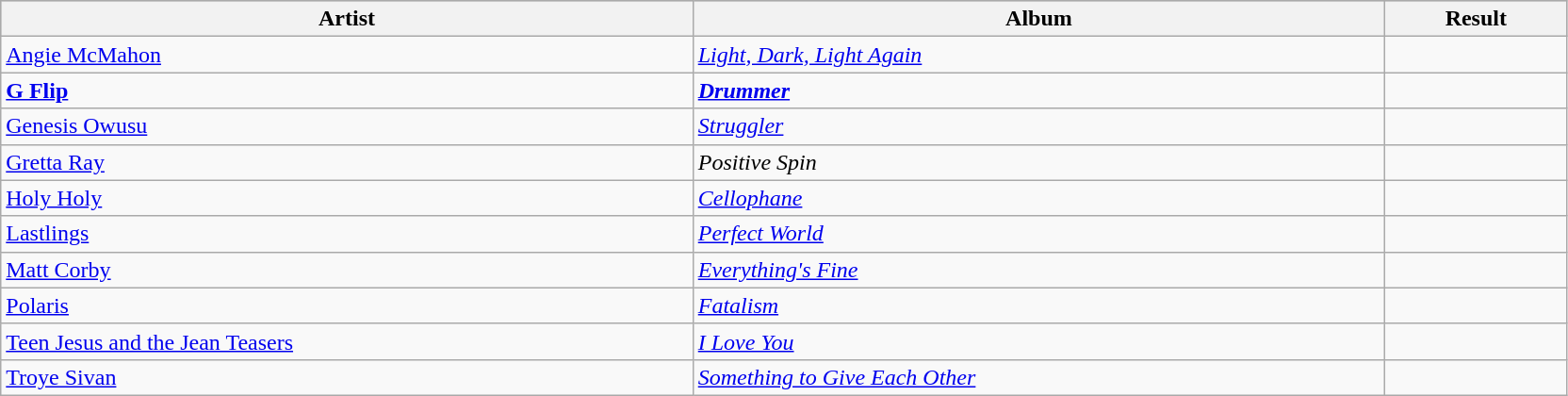<table class="sortable wikitable">
<tr bgcolor="#bebebe">
<th width="19%">Artist</th>
<th width="19%">Album</th>
<th width="5%">Result</th>
</tr>
<tr>
<td><a href='#'>Angie McMahon</a></td>
<td><em><a href='#'>Light, Dark, Light Again</a></em></td>
<td></td>
</tr>
<tr>
<td><strong><a href='#'>G Flip</a></strong></td>
<td><strong><em><a href='#'>Drummer</a></em></strong></td>
<td></td>
</tr>
<tr>
<td><a href='#'>Genesis Owusu</a></td>
<td><em><a href='#'>Struggler</a></em></td>
<td></td>
</tr>
<tr>
<td><a href='#'>Gretta Ray</a></td>
<td><em>Positive Spin</em></td>
<td></td>
</tr>
<tr>
<td><a href='#'>Holy Holy</a></td>
<td><em><a href='#'>Cellophane</a></em></td>
<td></td>
</tr>
<tr>
<td><a href='#'>Lastlings</a></td>
<td><em><a href='#'>Perfect World</a></em></td>
<td></td>
</tr>
<tr>
<td><a href='#'>Matt Corby</a></td>
<td><em><a href='#'>Everything's Fine</a></em></td>
<td></td>
</tr>
<tr>
<td><a href='#'>Polaris</a></td>
<td><em><a href='#'>Fatalism</a></em></td>
<td></td>
</tr>
<tr>
<td><a href='#'>Teen Jesus and the Jean Teasers</a></td>
<td><em><a href='#'>I Love You</a></em></td>
<td></td>
</tr>
<tr>
<td><a href='#'>Troye Sivan</a></td>
<td><em><a href='#'>Something to Give Each Other</a></em></td>
<td></td>
</tr>
</table>
